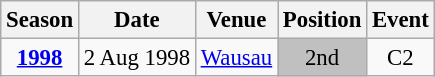<table class="wikitable" style="text-align:center; font-size:95%;">
<tr>
<th>Season</th>
<th>Date</th>
<th>Venue</th>
<th>Position</th>
<th>Event</th>
</tr>
<tr>
<td><strong><a href='#'>1998</a></strong></td>
<td align=right>2 Aug 1998</td>
<td align=left><a href='#'>Wausau</a></td>
<td bgcolor=silver>2nd</td>
<td>C2</td>
</tr>
</table>
